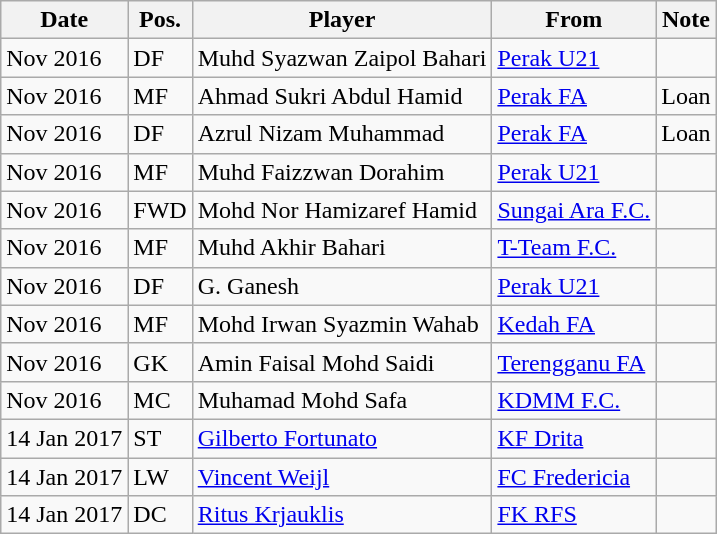<table class="wikitable sortable">
<tr>
<th>Date</th>
<th>Pos.</th>
<th>Player</th>
<th>From</th>
<th>Note</th>
</tr>
<tr>
<td>Nov 2016</td>
<td>DF</td>
<td> Muhd Syazwan Zaipol Bahari</td>
<td> <a href='#'>Perak U21</a></td>
<td></td>
</tr>
<tr>
<td>Nov 2016</td>
<td>MF</td>
<td> Ahmad Sukri Abdul Hamid</td>
<td> <a href='#'>Perak FA</a></td>
<td>Loan</td>
</tr>
<tr>
<td>Nov 2016</td>
<td>DF</td>
<td> Azrul Nizam Muhammad</td>
<td> <a href='#'>Perak FA</a></td>
<td>Loan</td>
</tr>
<tr>
<td>Nov 2016</td>
<td>MF</td>
<td> Muhd Faizzwan Dorahim</td>
<td> <a href='#'>Perak U21</a></td>
<td></td>
</tr>
<tr>
<td>Nov 2016</td>
<td>FWD</td>
<td> Mohd Nor Hamizaref Hamid</td>
<td> <a href='#'>Sungai Ara F.C.</a></td>
<td></td>
</tr>
<tr>
<td>Nov 2016</td>
<td>MF</td>
<td> Muhd Akhir Bahari</td>
<td> <a href='#'>T-Team F.C.</a></td>
<td></td>
</tr>
<tr>
<td>Nov 2016</td>
<td>DF</td>
<td> G. Ganesh</td>
<td> <a href='#'>Perak U21</a></td>
<td></td>
</tr>
<tr>
<td>Nov 2016</td>
<td>MF</td>
<td> Mohd Irwan Syazmin Wahab</td>
<td> <a href='#'>Kedah FA</a></td>
<td></td>
</tr>
<tr>
<td>Nov 2016</td>
<td>GK</td>
<td> Amin Faisal Mohd Saidi</td>
<td> <a href='#'>Terengganu FA</a></td>
<td></td>
</tr>
<tr>
<td>Nov 2016</td>
<td>MC</td>
<td> Muhamad Mohd Safa</td>
<td> <a href='#'>KDMM F.C.</a></td>
<td></td>
</tr>
<tr>
<td>14 Jan 2017</td>
<td>ST</td>
<td> <a href='#'>Gilberto Fortunato</a></td>
<td> <a href='#'>KF Drita</a></td>
<td></td>
</tr>
<tr>
<td>14 Jan 2017</td>
<td>LW</td>
<td> <a href='#'>Vincent Weijl</a></td>
<td> <a href='#'>FC Fredericia</a></td>
<td></td>
</tr>
<tr>
<td>14 Jan 2017</td>
<td>DC</td>
<td> <a href='#'>Ritus Krjauklis</a></td>
<td> <a href='#'>FK RFS</a></td>
<td></td>
</tr>
</table>
